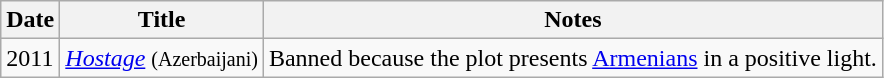<table class="wikitable sortable">
<tr>
<th>Date</th>
<th>Title</th>
<th>Notes</th>
</tr>
<tr>
<td>2011</td>
<td><em><a href='#'>Hostage</a></em> <small>(Azerbaijani)</small></td>
<td>Banned because the plot presents <a href='#'>Armenians</a> in a positive light.</td>
</tr>
</table>
